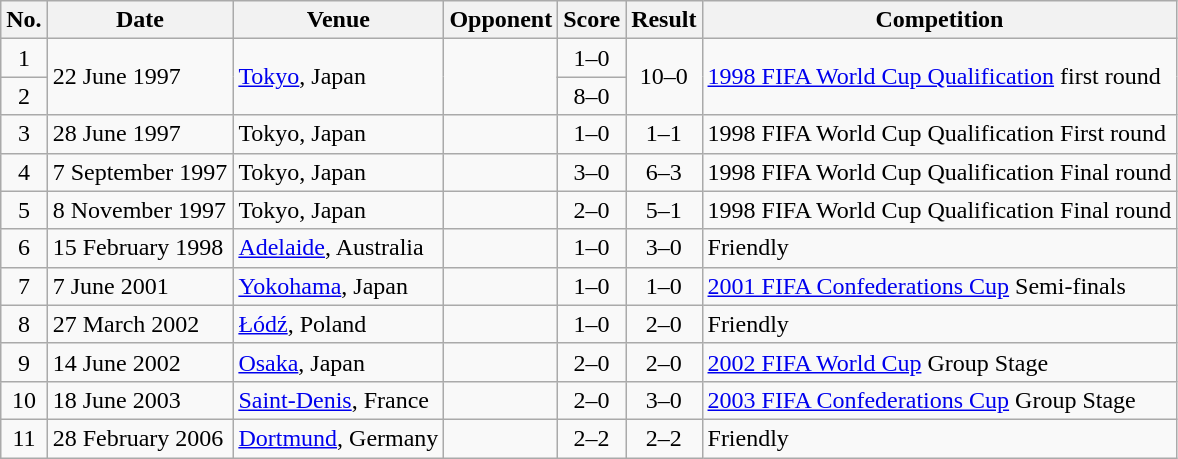<table class="wikitable sortable">
<tr>
<th scope="col">No.</th>
<th scope="col">Date</th>
<th scope="col">Venue</th>
<th scope="col">Opponent</th>
<th scope="col">Score</th>
<th scope="col">Result</th>
<th scope="col">Competition</th>
</tr>
<tr>
<td align="center">1</td>
<td rowspan="2">22 June 1997</td>
<td rowspan="2"><a href='#'>Tokyo</a>, Japan</td>
<td rowspan="2"></td>
<td align="center">1–0</td>
<td rowspan="2" style="text-align:center">10–0</td>
<td rowspan="2"><a href='#'>1998 FIFA World Cup Qualification</a> first round</td>
</tr>
<tr>
<td align="center">2</td>
<td align="center">8–0</td>
</tr>
<tr>
<td align="center">3</td>
<td>28 June 1997</td>
<td>Tokyo, Japan</td>
<td></td>
<td align="center">1–0</td>
<td align="center">1–1</td>
<td>1998 FIFA World Cup Qualification First round</td>
</tr>
<tr>
<td align="center">4</td>
<td>7 September 1997</td>
<td>Tokyo, Japan</td>
<td></td>
<td align="center">3–0</td>
<td align="center">6–3</td>
<td>1998 FIFA World Cup Qualification Final round</td>
</tr>
<tr>
<td align="center">5</td>
<td>8 November 1997</td>
<td>Tokyo, Japan</td>
<td></td>
<td align="center">2–0</td>
<td align="center">5–1</td>
<td>1998 FIFA World Cup Qualification Final round</td>
</tr>
<tr>
<td align="center">6</td>
<td>15 February 1998</td>
<td><a href='#'>Adelaide</a>, Australia</td>
<td></td>
<td align="center">1–0</td>
<td align="center">3–0</td>
<td>Friendly</td>
</tr>
<tr>
<td align="center">7</td>
<td>7 June 2001</td>
<td><a href='#'>Yokohama</a>, Japan</td>
<td></td>
<td align="center">1–0</td>
<td align="center">1–0</td>
<td><a href='#'>2001 FIFA Confederations Cup</a> Semi-finals</td>
</tr>
<tr>
<td align="center">8</td>
<td>27 March 2002</td>
<td><a href='#'>Łódź</a>, Poland</td>
<td></td>
<td align="center">1–0</td>
<td align="center">2–0</td>
<td>Friendly</td>
</tr>
<tr>
<td align="center">9</td>
<td>14 June 2002</td>
<td><a href='#'>Osaka</a>, Japan</td>
<td></td>
<td align="center">2–0</td>
<td align="center">2–0</td>
<td><a href='#'>2002 FIFA World Cup</a> Group Stage</td>
</tr>
<tr>
<td align="center">10</td>
<td>18 June 2003</td>
<td><a href='#'>Saint-Denis</a>, France</td>
<td></td>
<td align="center">2–0</td>
<td align="center">3–0</td>
<td><a href='#'>2003 FIFA Confederations Cup</a> Group Stage</td>
</tr>
<tr>
<td align="center">11</td>
<td>28 February 2006</td>
<td><a href='#'>Dortmund</a>, Germany</td>
<td></td>
<td align="center">2–2</td>
<td align="center">2–2</td>
<td>Friendly</td>
</tr>
</table>
